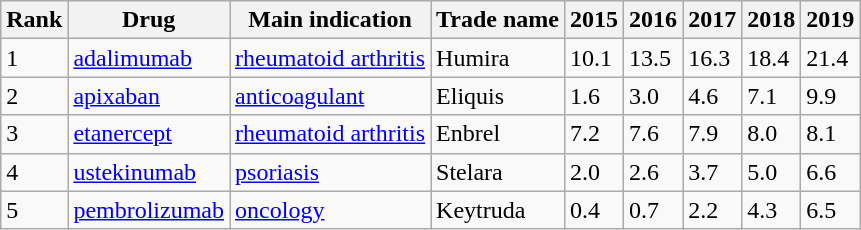<table class="wikitable">
<tr>
<th>Rank</th>
<th>Drug</th>
<th>Main indication</th>
<th>Trade name</th>
<th>2015</th>
<th>2016</th>
<th>2017</th>
<th>2018</th>
<th>2019</th>
</tr>
<tr>
<td>1</td>
<td><a href='#'>adalimumab</a></td>
<td><a href='#'>rheumatoid arthritis</a></td>
<td>Humira</td>
<td>10.1</td>
<td>13.5</td>
<td>16.3</td>
<td>18.4</td>
<td>21.4</td>
</tr>
<tr>
<td>2</td>
<td><a href='#'>apixaban</a></td>
<td><a href='#'>anticoagulant</a></td>
<td>Eliquis</td>
<td>1.6</td>
<td>3.0</td>
<td>4.6</td>
<td>7.1</td>
<td>9.9</td>
</tr>
<tr>
<td>3</td>
<td><a href='#'>etanercept</a></td>
<td><a href='#'>rheumatoid arthritis</a></td>
<td>Enbrel</td>
<td>7.2</td>
<td>7.6</td>
<td>7.9</td>
<td>8.0</td>
<td>8.1</td>
</tr>
<tr>
<td>4</td>
<td><a href='#'>ustekinumab</a></td>
<td><a href='#'>psoriasis</a></td>
<td>Stelara</td>
<td>2.0</td>
<td>2.6</td>
<td>3.7</td>
<td>5.0</td>
<td>6.6</td>
</tr>
<tr>
<td>5</td>
<td><a href='#'>pembrolizumab</a></td>
<td><a href='#'>oncology</a></td>
<td>Keytruda</td>
<td>0.4</td>
<td>0.7</td>
<td>2.2</td>
<td>4.3</td>
<td>6.5</td>
</tr>
</table>
